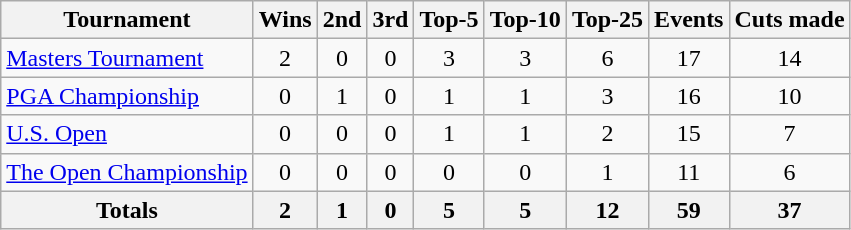<table class=wikitable style=text-align:center>
<tr>
<th>Tournament</th>
<th>Wins</th>
<th>2nd</th>
<th>3rd</th>
<th>Top-5</th>
<th>Top-10</th>
<th>Top-25</th>
<th>Events</th>
<th>Cuts made</th>
</tr>
<tr>
<td align=left><a href='#'>Masters Tournament</a></td>
<td>2</td>
<td>0</td>
<td>0</td>
<td>3</td>
<td>3</td>
<td>6</td>
<td>17</td>
<td>14</td>
</tr>
<tr>
<td align=left><a href='#'>PGA Championship</a></td>
<td>0</td>
<td>1</td>
<td>0</td>
<td>1</td>
<td>1</td>
<td>3</td>
<td>16</td>
<td>10</td>
</tr>
<tr>
<td align=left><a href='#'>U.S. Open</a></td>
<td>0</td>
<td>0</td>
<td>0</td>
<td>1</td>
<td>1</td>
<td>2</td>
<td>15</td>
<td>7</td>
</tr>
<tr>
<td align=left><a href='#'>The Open Championship</a></td>
<td>0</td>
<td>0</td>
<td>0</td>
<td>0</td>
<td>0</td>
<td>1</td>
<td>11</td>
<td>6</td>
</tr>
<tr>
<th>Totals</th>
<th>2</th>
<th>1</th>
<th>0</th>
<th>5</th>
<th>5</th>
<th>12</th>
<th>59</th>
<th>37</th>
</tr>
</table>
